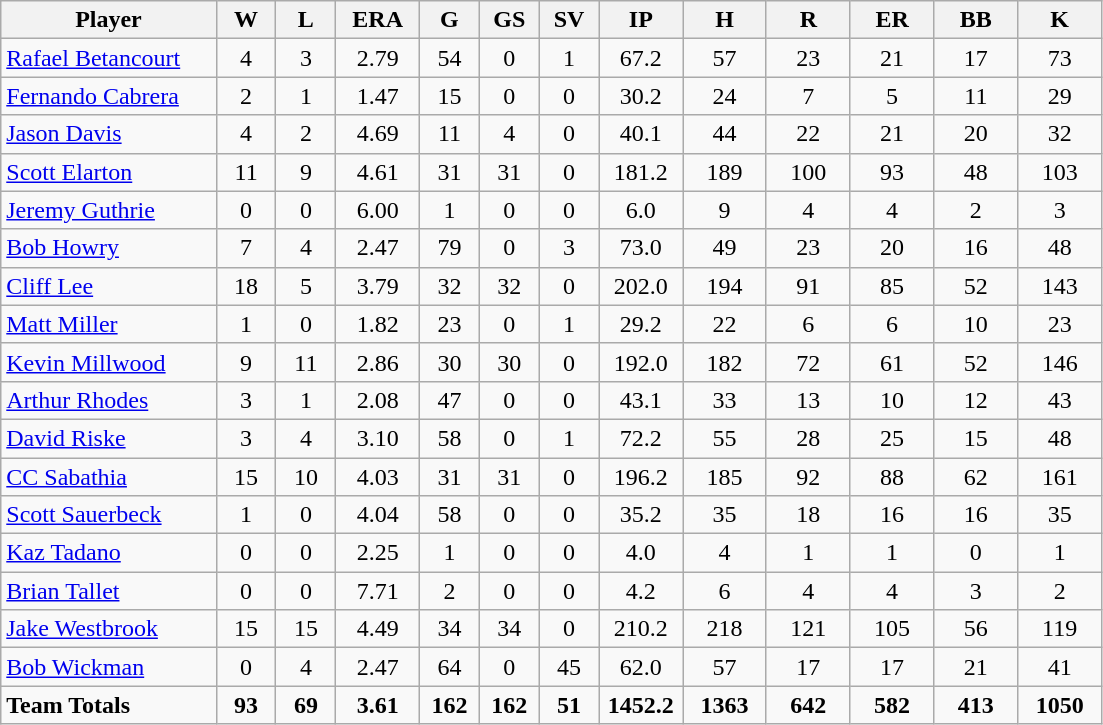<table class="wikitable" style="text-align:center">
<tr>
<th bgcolor="#DDDDFF" width="18%">Player</th>
<th bgcolor="#DDDDFF" width="5%">W</th>
<th bgcolor="#DDDDFF" width="5%">L</th>
<th bgcolor="#DDDDFF" width="7%">ERA</th>
<th bgcolor="#DDDDFF" width="5%">G</th>
<th bgcolor="#DDDDFF" width="5%">GS</th>
<th bgcolor="#DDDDFF" width="5%">SV</th>
<th bgcolor="#DDDDFF" width="7%">IP</th>
<th bgcolor="#DDDDFF" width="7%">H</th>
<th bgcolor="#DDDDFF" width="7%">R</th>
<th bgcolor="#DDDDFF" width="7%">ER</th>
<th bgcolor="#DDDDFF" width="7%">BB</th>
<th bgcolor="#DDDDFF" width="7%">K</th>
</tr>
<tr>
<td style="text-align:left"><a href='#'>Rafael Betancourt</a></td>
<td>4</td>
<td>3</td>
<td>2.79</td>
<td>54</td>
<td>0</td>
<td>1</td>
<td>67.2</td>
<td>57</td>
<td>23</td>
<td>21</td>
<td>17</td>
<td>73</td>
</tr>
<tr>
<td style="text-align:left"><a href='#'>Fernando Cabrera</a></td>
<td>2</td>
<td>1</td>
<td>1.47</td>
<td>15</td>
<td>0</td>
<td>0</td>
<td>30.2</td>
<td>24</td>
<td>7</td>
<td>5</td>
<td>11</td>
<td>29</td>
</tr>
<tr>
<td style="text-align:left"><a href='#'>Jason Davis</a></td>
<td>4</td>
<td>2</td>
<td>4.69</td>
<td>11</td>
<td>4</td>
<td>0</td>
<td>40.1</td>
<td>44</td>
<td>22</td>
<td>21</td>
<td>20</td>
<td>32</td>
</tr>
<tr>
<td style="text-align:left"><a href='#'>Scott Elarton</a></td>
<td>11</td>
<td>9</td>
<td>4.61</td>
<td>31</td>
<td>31</td>
<td>0</td>
<td>181.2</td>
<td>189</td>
<td>100</td>
<td>93</td>
<td>48</td>
<td>103</td>
</tr>
<tr>
<td style="text-align:left"><a href='#'>Jeremy Guthrie</a></td>
<td>0</td>
<td>0</td>
<td>6.00</td>
<td>1</td>
<td>0</td>
<td>0</td>
<td>6.0</td>
<td>9</td>
<td>4</td>
<td>4</td>
<td>2</td>
<td>3</td>
</tr>
<tr>
<td style="text-align:left"><a href='#'>Bob Howry</a></td>
<td>7</td>
<td>4</td>
<td>2.47</td>
<td>79</td>
<td>0</td>
<td>3</td>
<td>73.0</td>
<td>49</td>
<td>23</td>
<td>20</td>
<td>16</td>
<td>48</td>
</tr>
<tr>
<td style="text-align:left"><a href='#'>Cliff Lee</a></td>
<td>18</td>
<td>5</td>
<td>3.79</td>
<td>32</td>
<td>32</td>
<td>0</td>
<td>202.0</td>
<td>194</td>
<td>91</td>
<td>85</td>
<td>52</td>
<td>143</td>
</tr>
<tr>
<td style="text-align:left"><a href='#'>Matt Miller</a></td>
<td>1</td>
<td>0</td>
<td>1.82</td>
<td>23</td>
<td>0</td>
<td>1</td>
<td>29.2</td>
<td>22</td>
<td>6</td>
<td>6</td>
<td>10</td>
<td>23</td>
</tr>
<tr>
<td style="text-align:left"><a href='#'>Kevin Millwood</a></td>
<td>9</td>
<td>11</td>
<td>2.86</td>
<td>30</td>
<td>30</td>
<td>0</td>
<td>192.0</td>
<td>182</td>
<td>72</td>
<td>61</td>
<td>52</td>
<td>146</td>
</tr>
<tr>
<td style="text-align:left"><a href='#'>Arthur Rhodes</a></td>
<td>3</td>
<td>1</td>
<td>2.08</td>
<td>47</td>
<td>0</td>
<td>0</td>
<td>43.1</td>
<td>33</td>
<td>13</td>
<td>10</td>
<td>12</td>
<td>43</td>
</tr>
<tr>
<td style="text-align:left"><a href='#'>David Riske</a></td>
<td>3</td>
<td>4</td>
<td>3.10</td>
<td>58</td>
<td>0</td>
<td>1</td>
<td>72.2</td>
<td>55</td>
<td>28</td>
<td>25</td>
<td>15</td>
<td>48</td>
</tr>
<tr>
<td style="text-align:left"><a href='#'>CC Sabathia</a></td>
<td>15</td>
<td>10</td>
<td>4.03</td>
<td>31</td>
<td>31</td>
<td>0</td>
<td>196.2</td>
<td>185</td>
<td>92</td>
<td>88</td>
<td>62</td>
<td>161</td>
</tr>
<tr>
<td style="text-align:left"><a href='#'>Scott Sauerbeck</a></td>
<td>1</td>
<td>0</td>
<td>4.04</td>
<td>58</td>
<td>0</td>
<td>0</td>
<td>35.2</td>
<td>35</td>
<td>18</td>
<td>16</td>
<td>16</td>
<td>35</td>
</tr>
<tr>
<td style="text-align:left"><a href='#'>Kaz Tadano</a></td>
<td>0</td>
<td>0</td>
<td>2.25</td>
<td>1</td>
<td>0</td>
<td>0</td>
<td>4.0</td>
<td>4</td>
<td>1</td>
<td>1</td>
<td>0</td>
<td>1</td>
</tr>
<tr>
<td style="text-align:left"><a href='#'>Brian Tallet</a></td>
<td>0</td>
<td>0</td>
<td>7.71</td>
<td>2</td>
<td>0</td>
<td>0</td>
<td>4.2</td>
<td>6</td>
<td>4</td>
<td>4</td>
<td>3</td>
<td>2</td>
</tr>
<tr>
<td style="text-align:left"><a href='#'>Jake Westbrook</a></td>
<td>15</td>
<td>15</td>
<td>4.49</td>
<td>34</td>
<td>34</td>
<td>0</td>
<td>210.2</td>
<td>218</td>
<td>121</td>
<td>105</td>
<td>56</td>
<td>119</td>
</tr>
<tr>
<td style="text-align:left"><a href='#'>Bob Wickman</a></td>
<td>0</td>
<td>4</td>
<td>2.47</td>
<td>64</td>
<td>0</td>
<td>45</td>
<td>62.0</td>
<td>57</td>
<td>17</td>
<td>17</td>
<td>21</td>
<td>41</td>
</tr>
<tr>
<td style="text-align:left"><strong>Team Totals</strong></td>
<td><strong>93</strong></td>
<td><strong>69</strong></td>
<td><strong>3.61</strong></td>
<td><strong>162</strong></td>
<td><strong>162</strong></td>
<td><strong>51</strong></td>
<td><strong>1452.2</strong></td>
<td><strong>1363</strong></td>
<td><strong>642</strong></td>
<td><strong>582</strong></td>
<td><strong>413</strong></td>
<td><strong>1050</strong></td>
</tr>
</table>
